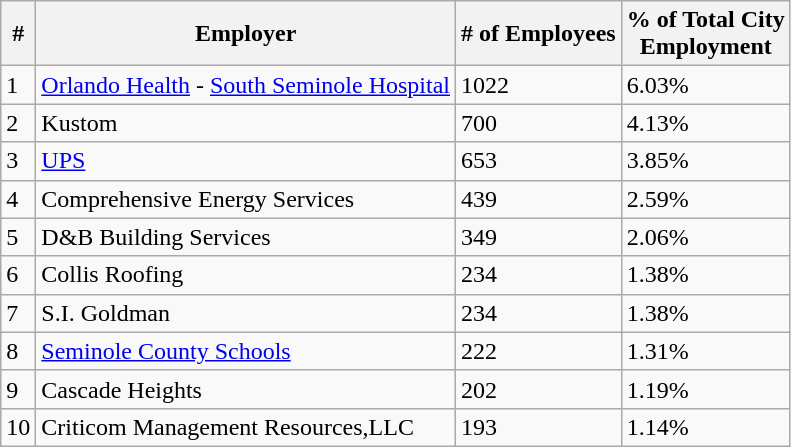<table class="wikitable sortable">
<tr>
<th>#</th>
<th>Employer</th>
<th># of Employees</th>
<th>% of Total City<br>Employment</th>
</tr>
<tr>
<td>1</td>
<td><a href='#'>Orlando Health</a> - <a href='#'>South Seminole Hospital</a></td>
<td>1022</td>
<td>6.03%</td>
</tr>
<tr>
<td>2</td>
<td>Kustom</td>
<td>700</td>
<td>4.13%</td>
</tr>
<tr>
<td>3</td>
<td><a href='#'>UPS</a></td>
<td>653</td>
<td>3.85%</td>
</tr>
<tr>
<td>4</td>
<td>Comprehensive Energy Services</td>
<td>439</td>
<td>2.59%</td>
</tr>
<tr>
<td>5</td>
<td>D&B Building Services</td>
<td>349</td>
<td>2.06%</td>
</tr>
<tr>
<td>6</td>
<td>Collis Roofing</td>
<td>234</td>
<td>1.38%</td>
</tr>
<tr>
<td>7</td>
<td>S.I. Goldman</td>
<td>234</td>
<td>1.38%</td>
</tr>
<tr>
<td>8</td>
<td><a href='#'>Seminole County Schools</a></td>
<td>222</td>
<td>1.31%</td>
</tr>
<tr>
<td>9</td>
<td>Cascade Heights</td>
<td>202</td>
<td>1.19%</td>
</tr>
<tr>
<td>10</td>
<td>Criticom Management Resources,LLC</td>
<td>193</td>
<td>1.14%</td>
</tr>
</table>
